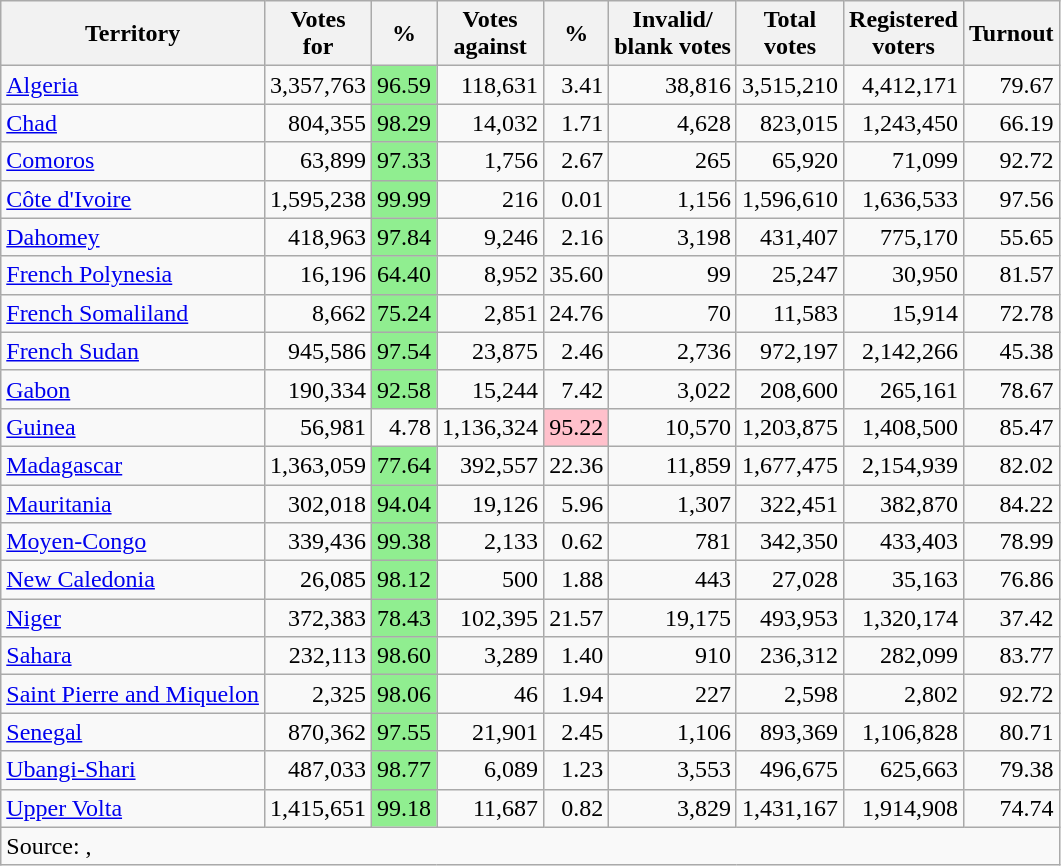<table class="wikitable sortable" style=text-align:right>
<tr>
<th>Territory</th>
<th>Votes<br>for</th>
<th>%</th>
<th>Votes<br>against</th>
<th>%</th>
<th>Invalid/<br>blank votes</th>
<th>Total<br>votes</th>
<th>Registered<br>voters</th>
<th>Turnout</th>
</tr>
<tr>
<td align=left><a href='#'>Algeria</a></td>
<td>3,357,763</td>
<td style="background:lightgreen;">96.59</td>
<td>118,631</td>
<td>3.41</td>
<td>38,816</td>
<td>3,515,210</td>
<td>4,412,171</td>
<td>79.67</td>
</tr>
<tr>
<td align=left><a href='#'>Chad</a></td>
<td>804,355</td>
<td style="background:lightgreen;">98.29</td>
<td>14,032</td>
<td>1.71</td>
<td>4,628</td>
<td>823,015</td>
<td>1,243,450</td>
<td>66.19</td>
</tr>
<tr>
<td align=left><a href='#'>Comoros</a></td>
<td>63,899</td>
<td style="background:lightgreen;">97.33</td>
<td>1,756</td>
<td>2.67</td>
<td>265</td>
<td>65,920</td>
<td>71,099</td>
<td>92.72</td>
</tr>
<tr>
<td align=left><a href='#'>Côte d'Ivoire</a></td>
<td>1,595,238</td>
<td style="background:lightgreen;">99.99</td>
<td>216</td>
<td>0.01</td>
<td>1,156</td>
<td>1,596,610</td>
<td>1,636,533</td>
<td>97.56</td>
</tr>
<tr>
<td align=left><a href='#'>Dahomey</a></td>
<td>418,963</td>
<td style="background:lightgreen;">97.84</td>
<td>9,246</td>
<td>2.16</td>
<td>3,198</td>
<td>431,407</td>
<td>775,170</td>
<td>55.65</td>
</tr>
<tr>
<td align=left><a href='#'>French Polynesia</a></td>
<td>16,196</td>
<td style="background:lightgreen;">64.40</td>
<td>8,952</td>
<td>35.60</td>
<td>99</td>
<td>25,247</td>
<td>30,950</td>
<td>81.57</td>
</tr>
<tr>
<td align=left><a href='#'>French Somaliland</a></td>
<td>8,662</td>
<td style="background:lightgreen;">75.24</td>
<td>2,851</td>
<td>24.76</td>
<td>70</td>
<td>11,583</td>
<td>15,914</td>
<td>72.78</td>
</tr>
<tr>
<td align=left><a href='#'>French Sudan</a></td>
<td>945,586</td>
<td style="background:lightgreen;">97.54</td>
<td>23,875</td>
<td>2.46</td>
<td>2,736</td>
<td>972,197</td>
<td>2,142,266</td>
<td>45.38</td>
</tr>
<tr>
<td align=left><a href='#'>Gabon</a></td>
<td>190,334</td>
<td style="background:lightgreen;">92.58</td>
<td>15,244</td>
<td>7.42</td>
<td>3,022</td>
<td>208,600</td>
<td>265,161</td>
<td>78.67</td>
</tr>
<tr>
<td align=left><a href='#'>Guinea</a></td>
<td>56,981</td>
<td>4.78</td>
<td>1,136,324</td>
<td style="background:pink;">95.22</td>
<td>10,570</td>
<td>1,203,875</td>
<td>1,408,500</td>
<td>85.47</td>
</tr>
<tr>
<td align=left><a href='#'>Madagascar</a></td>
<td>1,363,059</td>
<td style="background:lightgreen;">77.64</td>
<td>392,557</td>
<td>22.36</td>
<td>11,859</td>
<td>1,677,475</td>
<td>2,154,939</td>
<td>82.02</td>
</tr>
<tr>
<td align=left><a href='#'>Mauritania</a></td>
<td>302,018</td>
<td style="background:lightgreen;">94.04</td>
<td>19,126</td>
<td>5.96</td>
<td>1,307</td>
<td>322,451</td>
<td>382,870</td>
<td>84.22</td>
</tr>
<tr>
<td align=left><a href='#'>Moyen-Congo</a></td>
<td>339,436</td>
<td style="background:lightgreen;">99.38</td>
<td>2,133</td>
<td>0.62</td>
<td>781</td>
<td>342,350</td>
<td>433,403</td>
<td>78.99</td>
</tr>
<tr>
<td align=left><a href='#'>New Caledonia</a></td>
<td>26,085</td>
<td style="background:lightgreen;">98.12</td>
<td>500</td>
<td>1.88</td>
<td>443</td>
<td>27,028</td>
<td>35,163</td>
<td>76.86</td>
</tr>
<tr>
<td align=left><a href='#'>Niger</a></td>
<td>372,383</td>
<td style="background:lightgreen;">78.43</td>
<td>102,395</td>
<td>21.57</td>
<td>19,175</td>
<td>493,953</td>
<td>1,320,174</td>
<td>37.42</td>
</tr>
<tr>
<td align=left><a href='#'>Sahara</a></td>
<td>232,113</td>
<td style="background:lightgreen;">98.60</td>
<td>3,289</td>
<td>1.40</td>
<td>910</td>
<td>236,312</td>
<td>282,099</td>
<td>83.77</td>
</tr>
<tr>
<td align=left><a href='#'>Saint Pierre and Miquelon</a></td>
<td>2,325</td>
<td style="background:lightgreen;">98.06</td>
<td>46</td>
<td>1.94</td>
<td>227</td>
<td>2,598</td>
<td>2,802</td>
<td>92.72</td>
</tr>
<tr>
<td align=left><a href='#'>Senegal</a></td>
<td>870,362</td>
<td style="background:lightgreen;">97.55</td>
<td>21,901</td>
<td>2.45</td>
<td>1,106</td>
<td>893,369</td>
<td>1,106,828</td>
<td>80.71</td>
</tr>
<tr>
<td align=left><a href='#'>Ubangi-Shari</a></td>
<td>487,033</td>
<td style="background:lightgreen;">98.77</td>
<td>6,089</td>
<td>1.23</td>
<td>3,553</td>
<td>496,675</td>
<td>625,663</td>
<td>79.38</td>
</tr>
<tr>
<td align=left><a href='#'>Upper Volta</a></td>
<td>1,415,651</td>
<td style="background:lightgreen;">99.18</td>
<td>11,687</td>
<td>0.82</td>
<td>3,829</td>
<td>1,431,167</td>
<td>1,914,908</td>
<td>74.74</td>
</tr>
<tr class="sortbottom">
<td align=left colspan=9>Source: , </td>
</tr>
</table>
